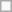<table class=wikitable>
<tr>
<td> </td>
</tr>
</table>
